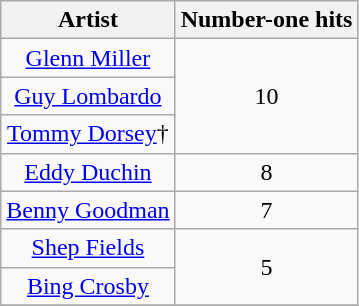<table class="wikitable sortable" border="1" style="text-align: center;">
<tr>
<th>Artist</th>
<th>Number-one hits</th>
</tr>
<tr>
<td><a href='#'>Glenn Miller</a></td>
<td rowspan="3">10</td>
</tr>
<tr>
<td><a href='#'>Guy Lombardo</a></td>
</tr>
<tr>
<td><a href='#'>Tommy Dorsey</a>†</td>
</tr>
<tr>
<td><a href='#'>Eddy Duchin</a></td>
<td>8</td>
</tr>
<tr>
<td><a href='#'>Benny Goodman</a></td>
<td>7</td>
</tr>
<tr>
<td><a href='#'>Shep Fields</a></td>
<td rowspan="2">5</td>
</tr>
<tr>
<td><a href='#'>Bing Crosby</a></td>
</tr>
<tr>
</tr>
</table>
